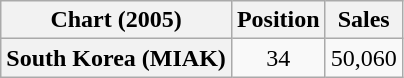<table class="wikitable plainrowheaders">
<tr>
<th>Chart (2005)</th>
<th>Position</th>
<th>Sales</th>
</tr>
<tr>
<th scope="row">South Korea (MIAK)</th>
<td span align="center">34</td>
<td>50,060</td>
</tr>
</table>
